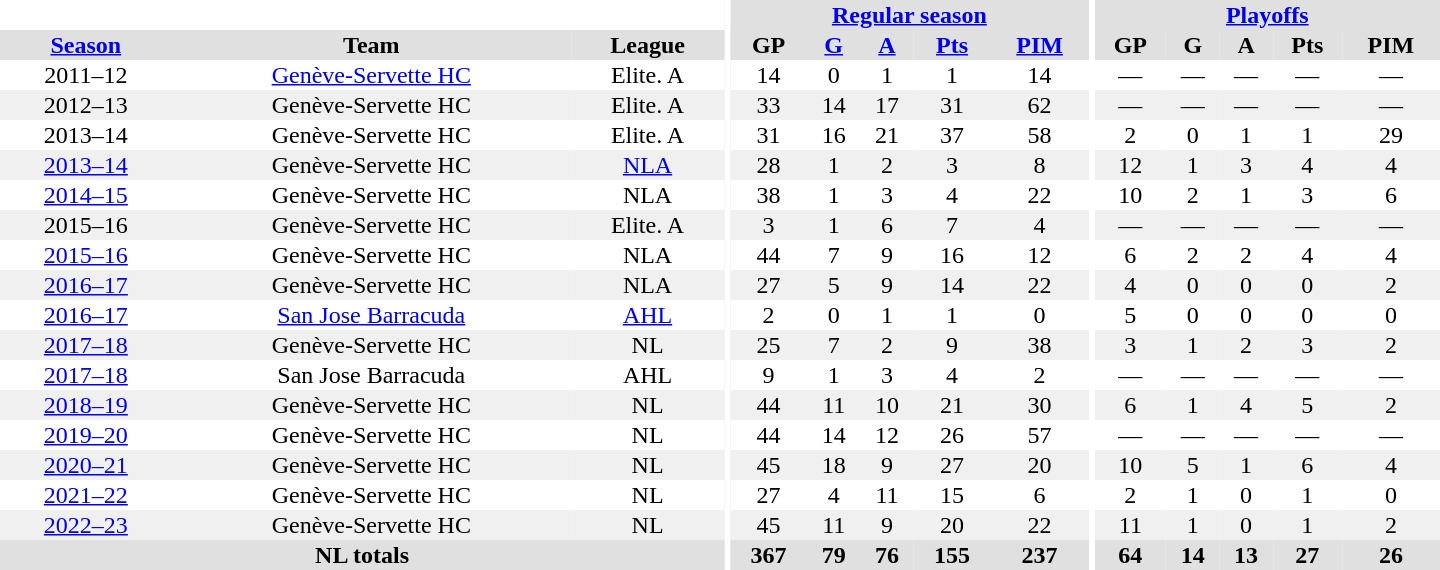<table border="0" cellpadding="1" cellspacing="0" style="text-align:center; width:60em">
<tr bgcolor="#e0e0e0">
<th colspan="3" bgcolor="#ffffff"></th>
<th rowspan="99" bgcolor="#ffffff"></th>
<th colspan="5"><a href='#'>Regular season</a></th>
<th rowspan="99" bgcolor="#ffffff"></th>
<th colspan="5"><a href='#'>Playoffs</a></th>
</tr>
<tr bgcolor="#e0e0e0">
<th><a href='#'>Season</a></th>
<th>Team</th>
<th>League</th>
<th>GP</th>
<th><a href='#'>G</a></th>
<th><a href='#'>A</a></th>
<th><a href='#'>Pts</a></th>
<th><a href='#'>PIM</a></th>
<th>GP</th>
<th>G</th>
<th>A</th>
<th>Pts</th>
<th>PIM</th>
</tr>
<tr>
<td>2011–12</td>
<td><a href='#'>Genève-Servette HC</a></td>
<td>Elite. A</td>
<td>14</td>
<td>0</td>
<td>1</td>
<td>1</td>
<td>14</td>
<td>—</td>
<td>—</td>
<td>—</td>
<td>—</td>
<td>—</td>
</tr>
<tr bgcolor="#f0f0f0">
<td>2012–13</td>
<td>Genève-Servette HC</td>
<td>Elite. A</td>
<td>33</td>
<td>14</td>
<td>17</td>
<td>31</td>
<td>62</td>
<td>—</td>
<td>—</td>
<td>—</td>
<td>—</td>
<td>—</td>
</tr>
<tr>
<td>2013–14</td>
<td>Genève-Servette HC</td>
<td>Elite. A</td>
<td>31</td>
<td>16</td>
<td>21</td>
<td>37</td>
<td>58</td>
<td>2</td>
<td>0</td>
<td>1</td>
<td>1</td>
<td>29</td>
</tr>
<tr bgcolor="#f0f0f0">
<td><a href='#'>2013–14</a></td>
<td>Genève-Servette HC</td>
<td><a href='#'>NLA</a></td>
<td>28</td>
<td>1</td>
<td>2</td>
<td>3</td>
<td>8</td>
<td>12</td>
<td>1</td>
<td>3</td>
<td>4</td>
<td>4</td>
</tr>
<tr>
<td><a href='#'>2014–15</a></td>
<td>Genève-Servette HC</td>
<td>NLA</td>
<td>38</td>
<td>1</td>
<td>3</td>
<td>4</td>
<td>22</td>
<td>10</td>
<td>2</td>
<td>1</td>
<td>3</td>
<td>6</td>
</tr>
<tr bgcolor="#f0f0f0">
<td>2015–16</td>
<td>Genève-Servette HC</td>
<td>Elite. A</td>
<td>3</td>
<td>1</td>
<td>6</td>
<td>7</td>
<td>4</td>
<td>—</td>
<td>—</td>
<td>—</td>
<td>—</td>
<td>—</td>
</tr>
<tr>
<td><a href='#'>2015–16</a></td>
<td>Genève-Servette HC</td>
<td>NLA</td>
<td>44</td>
<td>7</td>
<td>9</td>
<td>16</td>
<td>12</td>
<td>6</td>
<td>2</td>
<td>2</td>
<td>4</td>
<td>4</td>
</tr>
<tr bgcolor="#f0f0f0">
<td><a href='#'>2016–17</a></td>
<td>Genève-Servette HC</td>
<td>NLA</td>
<td>27</td>
<td>5</td>
<td>9</td>
<td>14</td>
<td>22</td>
<td>4</td>
<td>0</td>
<td>0</td>
<td>0</td>
<td>2</td>
</tr>
<tr>
<td><a href='#'>2016–17</a></td>
<td><a href='#'>San Jose Barracuda</a></td>
<td><a href='#'>AHL</a></td>
<td>2</td>
<td>0</td>
<td>1</td>
<td>1</td>
<td>0</td>
<td>5</td>
<td>0</td>
<td>0</td>
<td>0</td>
<td>0</td>
</tr>
<tr bgcolor="#f0f0f0">
<td><a href='#'>2017–18</a></td>
<td>Genève-Servette HC</td>
<td>NL</td>
<td>25</td>
<td>7</td>
<td>2</td>
<td>9</td>
<td>38</td>
<td>3</td>
<td>1</td>
<td>2</td>
<td>3</td>
<td>2</td>
</tr>
<tr>
<td><a href='#'>2017–18</a></td>
<td>San Jose Barracuda</td>
<td>AHL</td>
<td>9</td>
<td>1</td>
<td>3</td>
<td>4</td>
<td>2</td>
<td>—</td>
<td>—</td>
<td>—</td>
<td>—</td>
<td>—</td>
</tr>
<tr bgcolor="#f0f0f0">
<td><a href='#'>2018–19</a></td>
<td>Genève-Servette HC</td>
<td>NL</td>
<td>44</td>
<td>11</td>
<td>10</td>
<td>21</td>
<td>30</td>
<td>6</td>
<td>1</td>
<td>4</td>
<td>5</td>
<td>2</td>
</tr>
<tr>
<td><a href='#'>2019–20</a></td>
<td>Genève-Servette HC</td>
<td>NL</td>
<td>44</td>
<td>14</td>
<td>12</td>
<td>26</td>
<td>57</td>
<td>—</td>
<td>—</td>
<td>—</td>
<td>—</td>
<td>—</td>
</tr>
<tr bgcolor="#f0f0f0">
<td><a href='#'>2020–21</a></td>
<td>Genève-Servette HC</td>
<td>NL</td>
<td>45</td>
<td>18</td>
<td>9</td>
<td>27</td>
<td>20</td>
<td>10</td>
<td>5</td>
<td>1</td>
<td>6</td>
<td>4</td>
</tr>
<tr>
<td><a href='#'>2021–22</a></td>
<td>Genève-Servette HC</td>
<td>NL</td>
<td>27</td>
<td>4</td>
<td>11</td>
<td>15</td>
<td>6</td>
<td>2</td>
<td>1</td>
<td>0</td>
<td>1</td>
<td>0</td>
</tr>
<tr bgcolor="#f0f0f0">
<td><a href='#'>2022–23</a></td>
<td>Genève-Servette HC</td>
<td>NL</td>
<td>45</td>
<td>11</td>
<td>9</td>
<td>20</td>
<td>22</td>
<td>11</td>
<td>1</td>
<td>0</td>
<td>1</td>
<td>2</td>
</tr>
<tr bgcolor="#e0e0e0">
<th colspan="3">NL totals</th>
<th>367</th>
<th>79</th>
<th>76</th>
<th>155</th>
<th>237</th>
<th>64</th>
<th>14</th>
<th>13</th>
<th>27</th>
<th>26</th>
</tr>
</table>
